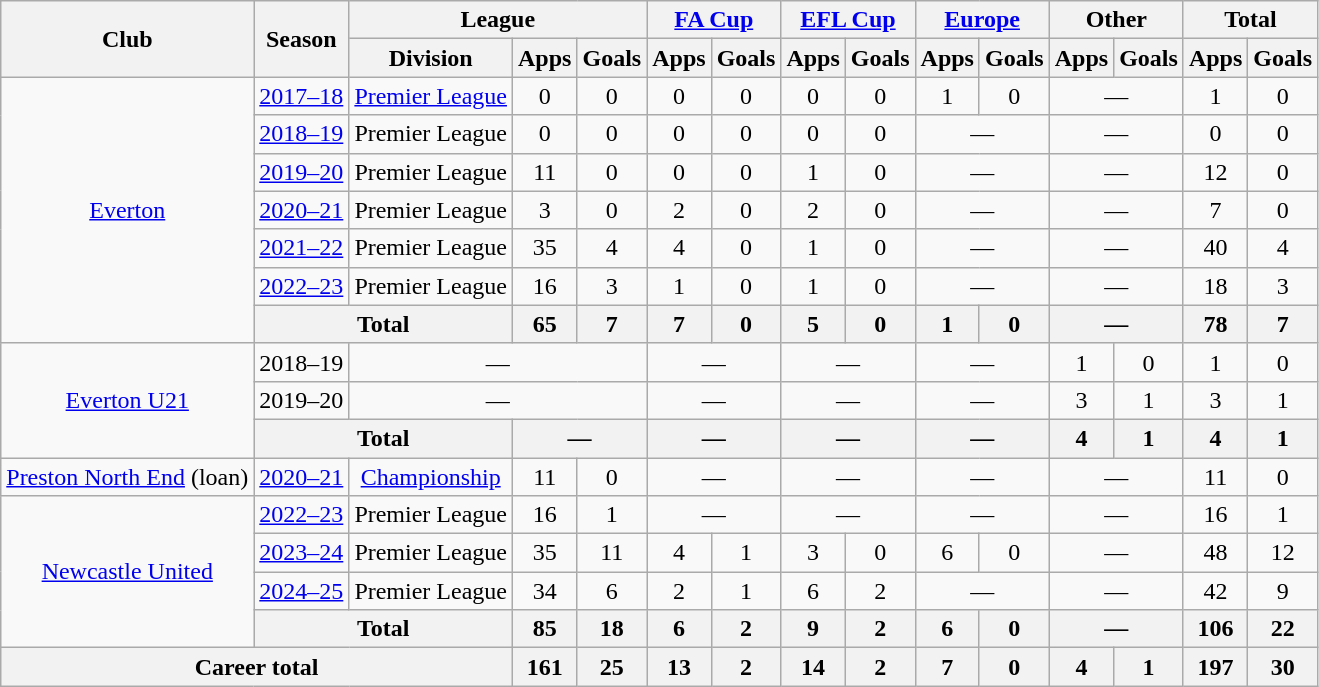<table class="wikitable" style="text-align: center;">
<tr>
<th rowspan="2">Club</th>
<th rowspan="2">Season</th>
<th colspan="3">League</th>
<th colspan="2"><a href='#'>FA Cup</a></th>
<th colspan="2"><a href='#'>EFL Cup</a></th>
<th colspan="2"><a href='#'>Europe</a></th>
<th colspan="2">Other</th>
<th colspan="2">Total</th>
</tr>
<tr>
<th>Division</th>
<th>Apps</th>
<th>Goals</th>
<th>Apps</th>
<th>Goals</th>
<th>Apps</th>
<th>Goals</th>
<th>Apps</th>
<th>Goals</th>
<th>Apps</th>
<th>Goals</th>
<th>Apps</th>
<th>Goals</th>
</tr>
<tr>
<td rowspan="7"><a href='#'>Everton</a></td>
<td><a href='#'>2017–18</a></td>
<td><a href='#'>Premier League</a></td>
<td>0</td>
<td>0</td>
<td>0</td>
<td>0</td>
<td>0</td>
<td>0</td>
<td>1</td>
<td>0</td>
<td colspan="2">—</td>
<td>1</td>
<td>0</td>
</tr>
<tr>
<td><a href='#'>2018–19</a></td>
<td>Premier League</td>
<td>0</td>
<td>0</td>
<td>0</td>
<td>0</td>
<td>0</td>
<td>0</td>
<td colspan="2">—</td>
<td colspan="2">—</td>
<td>0</td>
<td>0</td>
</tr>
<tr>
<td><a href='#'>2019–20</a></td>
<td>Premier League</td>
<td>11</td>
<td>0</td>
<td>0</td>
<td>0</td>
<td>1</td>
<td>0</td>
<td colspan="2">—</td>
<td colspan="2">—</td>
<td>12</td>
<td>0</td>
</tr>
<tr>
<td><a href='#'>2020–21</a></td>
<td>Premier League</td>
<td>3</td>
<td>0</td>
<td>2</td>
<td>0</td>
<td>2</td>
<td>0</td>
<td colspan="2">—</td>
<td colspan="2">—</td>
<td>7</td>
<td>0</td>
</tr>
<tr>
<td><a href='#'>2021–22</a></td>
<td>Premier League</td>
<td>35</td>
<td>4</td>
<td>4</td>
<td>0</td>
<td>1</td>
<td>0</td>
<td colspan="2">—</td>
<td colspan="2">—</td>
<td>40</td>
<td>4</td>
</tr>
<tr>
<td><a href='#'>2022–23</a></td>
<td>Premier League</td>
<td>16</td>
<td>3</td>
<td>1</td>
<td>0</td>
<td>1</td>
<td>0</td>
<td colspan="2">—</td>
<td colspan="2">—</td>
<td>18</td>
<td>3</td>
</tr>
<tr>
<th colspan="2">Total</th>
<th>65</th>
<th>7</th>
<th>7</th>
<th>0</th>
<th>5</th>
<th>0</th>
<th>1</th>
<th>0</th>
<th colspan="2">—</th>
<th>78</th>
<th>7</th>
</tr>
<tr>
<td rowspan="3"><a href='#'>Everton U21</a></td>
<td>2018–19</td>
<td colspan="3">—</td>
<td colspan="2">—</td>
<td colspan="2">—</td>
<td colspan="2">—</td>
<td>1</td>
<td>0</td>
<td>1</td>
<td>0</td>
</tr>
<tr>
<td>2019–20</td>
<td colspan="3">—</td>
<td colspan="2">—</td>
<td colspan="2">—</td>
<td colspan="2">—</td>
<td>3</td>
<td>1</td>
<td>3</td>
<td>1</td>
</tr>
<tr>
<th colspan="2">Total</th>
<th colspan="2">—</th>
<th colspan="2">—</th>
<th colspan="2">—</th>
<th colspan="2">—</th>
<th>4</th>
<th>1</th>
<th>4</th>
<th>1</th>
</tr>
<tr>
<td><a href='#'>Preston North End</a> (loan)</td>
<td><a href='#'>2020–21</a></td>
<td><a href='#'>Championship</a></td>
<td>11</td>
<td>0</td>
<td colspan="2">—</td>
<td colspan="2">—</td>
<td colspan="2">—</td>
<td colspan="2">—</td>
<td>11</td>
<td>0</td>
</tr>
<tr>
<td rowspan="4"><a href='#'>Newcastle United</a></td>
<td><a href='#'>2022–23</a></td>
<td>Premier League</td>
<td>16</td>
<td>1</td>
<td colspan="2">—</td>
<td colspan="2">—</td>
<td colspan="2">—</td>
<td colspan="2">—</td>
<td>16</td>
<td>1</td>
</tr>
<tr>
<td><a href='#'>2023–24</a></td>
<td>Premier League</td>
<td>35</td>
<td>11</td>
<td>4</td>
<td>1</td>
<td>3</td>
<td>0</td>
<td>6</td>
<td>0</td>
<td colspan="2">—</td>
<td>48</td>
<td>12</td>
</tr>
<tr>
<td><a href='#'>2024–25</a></td>
<td>Premier League</td>
<td>34</td>
<td>6</td>
<td>2</td>
<td>1</td>
<td>6</td>
<td>2</td>
<td colspan="2">—</td>
<td colspan="2">—</td>
<td>42</td>
<td>9</td>
</tr>
<tr>
<th colspan="2">Total</th>
<th>85</th>
<th>18</th>
<th>6</th>
<th>2</th>
<th>9</th>
<th>2</th>
<th>6</th>
<th>0</th>
<th colspan="2">—</th>
<th>106</th>
<th>22</th>
</tr>
<tr>
<th colspan="3">Career total</th>
<th>161</th>
<th>25</th>
<th>13</th>
<th>2</th>
<th>14</th>
<th>2</th>
<th>7</th>
<th>0</th>
<th>4</th>
<th>1</th>
<th>197</th>
<th>30</th>
</tr>
</table>
